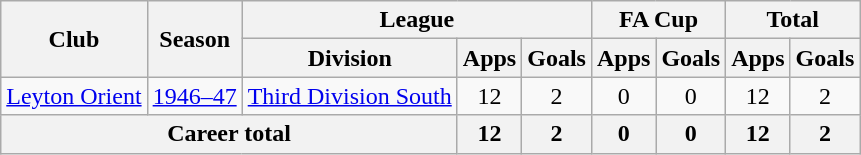<table class="wikitable" style="text-align:center">
<tr>
<th rowspan="2">Club</th>
<th rowspan="2">Season</th>
<th colspan="3">League</th>
<th colspan="2">FA Cup</th>
<th colspan="2">Total</th>
</tr>
<tr>
<th>Division</th>
<th>Apps</th>
<th>Goals</th>
<th>Apps</th>
<th>Goals</th>
<th>Apps</th>
<th>Goals</th>
</tr>
<tr>
<td><a href='#'>Leyton Orient</a></td>
<td><a href='#'>1946–47</a></td>
<td><a href='#'>Third Division South</a></td>
<td>12</td>
<td>2</td>
<td>0</td>
<td>0</td>
<td>12</td>
<td>2</td>
</tr>
<tr>
<th colspan="3">Career total</th>
<th>12</th>
<th>2</th>
<th>0</th>
<th>0</th>
<th>12</th>
<th>2</th>
</tr>
</table>
